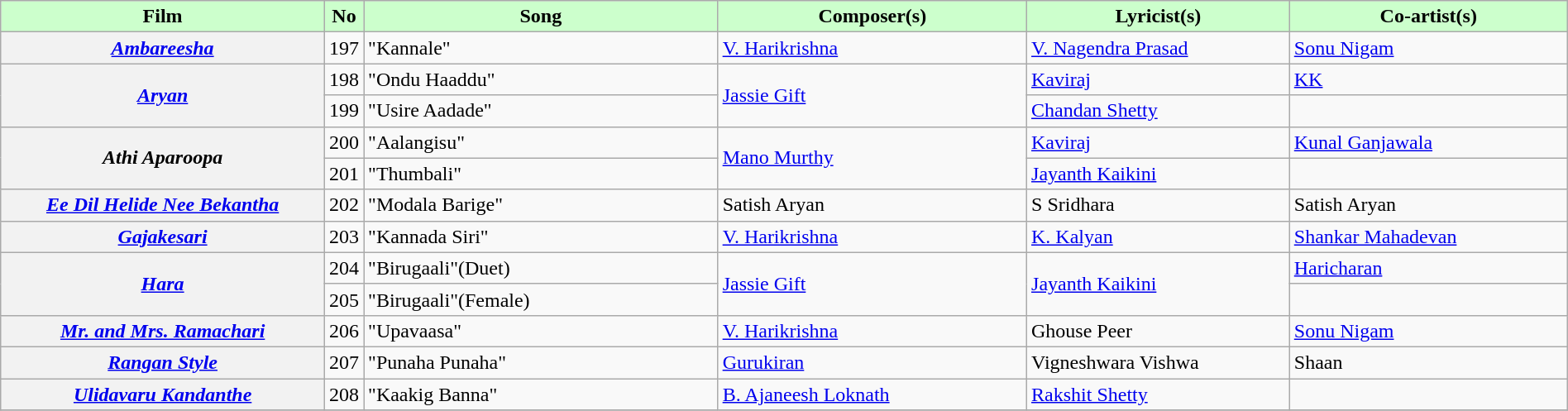<table class="wikitable plainrowheaders" width="100%" textcolor:#000;">
<tr style="background:#cfc; text-align:center;">
<td scope="col" width=21%><strong>Film</strong></td>
<td><strong>No</strong></td>
<td scope="col" width=23%><strong>Song</strong></td>
<td scope="col" width=20%><strong>Composer(s)</strong></td>
<td scope="col" width=17%><strong>Lyricist(s)</strong></td>
<td scope="col" width=18%><strong>Co-artist(s)</strong></td>
</tr>
<tr>
<th><em><a href='#'>Ambareesha</a></em></th>
<td>197</td>
<td>"Kannale"</td>
<td><a href='#'>V. Harikrishna</a></td>
<td><a href='#'>V. Nagendra Prasad</a></td>
<td><a href='#'>Sonu Nigam</a></td>
</tr>
<tr>
<th rowspan="2"><a href='#'><em>Aryan</em></a></th>
<td>198</td>
<td>"Ondu Haaddu"</td>
<td rowspan="2"><a href='#'>Jassie Gift</a></td>
<td><a href='#'>Kaviraj</a></td>
<td><a href='#'>KK</a></td>
</tr>
<tr>
<td>199</td>
<td>"Usire Aadade"</td>
<td><a href='#'>Chandan Shetty</a></td>
<td></td>
</tr>
<tr>
<th rowspan="2"><em>Athi Aparoopa</em></th>
<td>200</td>
<td>"Aalangisu"</td>
<td rowspan="2"><a href='#'>Mano Murthy</a></td>
<td><a href='#'>Kaviraj</a></td>
<td><a href='#'>Kunal Ganjawala</a></td>
</tr>
<tr>
<td>201</td>
<td>"Thumbali"</td>
<td><a href='#'>Jayanth Kaikini</a></td>
<td></td>
</tr>
<tr>
<th><em><a href='#'>Ee Dil Helide Nee Bekantha</a></em></th>
<td>202</td>
<td>"Modala Barige"</td>
<td>Satish Aryan</td>
<td>S Sridhara</td>
<td>Satish Aryan</td>
</tr>
<tr>
<th><em><a href='#'>Gajakesari</a></em></th>
<td>203</td>
<td>"Kannada Siri"</td>
<td><a href='#'>V. Harikrishna</a></td>
<td><a href='#'>K. Kalyan</a></td>
<td><a href='#'>Shankar Mahadevan</a></td>
</tr>
<tr>
<th rowspan="2"><em><a href='#'>Hara</a></em></th>
<td>204</td>
<td>"Birugaali"(Duet)</td>
<td rowspan="2"><a href='#'>Jassie Gift</a></td>
<td rowspan="2"><a href='#'>Jayanth Kaikini</a></td>
<td><a href='#'>Haricharan</a></td>
</tr>
<tr>
<td>205</td>
<td>"Birugaali"(Female)</td>
<td></td>
</tr>
<tr>
<th><em><a href='#'>Mr. and Mrs. Ramachari</a></em></th>
<td>206</td>
<td>"Upavaasa"</td>
<td><a href='#'>V. Harikrishna</a></td>
<td>Ghouse Peer</td>
<td><a href='#'>Sonu Nigam</a></td>
</tr>
<tr>
<th><em><a href='#'>Rangan Style</a></em></th>
<td>207</td>
<td>"Punaha Punaha"</td>
<td><a href='#'>Gurukiran</a></td>
<td>Vigneshwara Vishwa</td>
<td>Shaan</td>
</tr>
<tr>
<th><em><a href='#'>Ulidavaru Kandanthe</a></em></th>
<td>208</td>
<td>"Kaakig Banna"</td>
<td><a href='#'>B. Ajaneesh Loknath</a></td>
<td><a href='#'>Rakshit Shetty</a></td>
<td></td>
</tr>
<tr>
</tr>
</table>
